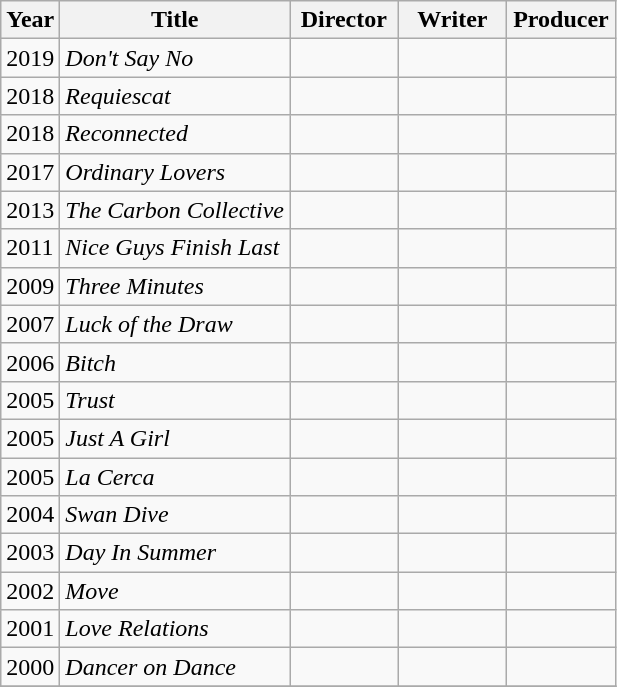<table class="wikitable">
<tr>
<th>Year</th>
<th>Title</th>
<th width=65>Director</th>
<th width=65>Writer</th>
<th width=65>Producer</th>
</tr>
<tr>
<td>2019</td>
<td><em>Don't Say No</em></td>
<td></td>
<td></td>
<td></td>
</tr>
<tr>
<td>2018</td>
<td><em>Requiescat</em></td>
<td></td>
<td></td>
<td></td>
</tr>
<tr>
<td>2018</td>
<td><em>Reconnected</em></td>
<td></td>
<td></td>
<td></td>
</tr>
<tr>
<td>2017</td>
<td><em>Ordinary Lovers</em></td>
<td></td>
<td></td>
<td></td>
</tr>
<tr>
<td>2013</td>
<td><em>The Carbon Collective</em></td>
<td></td>
<td></td>
<td></td>
</tr>
<tr>
<td>2011</td>
<td><em>Nice Guys Finish Last</em></td>
<td></td>
<td></td>
<td></td>
</tr>
<tr>
<td>2009</td>
<td><em>Three Minutes</em></td>
<td></td>
<td></td>
<td></td>
</tr>
<tr>
<td>2007</td>
<td><em>Luck of the Draw</em></td>
<td></td>
<td></td>
<td></td>
</tr>
<tr>
<td>2006</td>
<td><em>Bitch</em></td>
<td></td>
<td></td>
<td></td>
</tr>
<tr>
<td>2005</td>
<td><em>Trust</em></td>
<td></td>
<td></td>
<td></td>
</tr>
<tr>
<td>2005</td>
<td><em>Just A Girl</em></td>
<td></td>
<td></td>
<td></td>
</tr>
<tr>
<td>2005</td>
<td><em>La Cerca</em></td>
<td></td>
<td></td>
<td></td>
</tr>
<tr>
<td>2004</td>
<td><em>Swan Dive</em></td>
<td></td>
<td></td>
<td></td>
</tr>
<tr>
<td>2003</td>
<td><em>Day In Summer</em></td>
<td></td>
<td></td>
<td></td>
</tr>
<tr>
<td>2002</td>
<td><em>Move</em></td>
<td></td>
<td></td>
<td></td>
</tr>
<tr>
<td>2001</td>
<td><em>Love Relations</em></td>
<td></td>
<td></td>
<td></td>
</tr>
<tr>
<td>2000</td>
<td><em>Dancer on Dance</em></td>
<td></td>
<td></td>
<td></td>
</tr>
<tr>
</tr>
</table>
